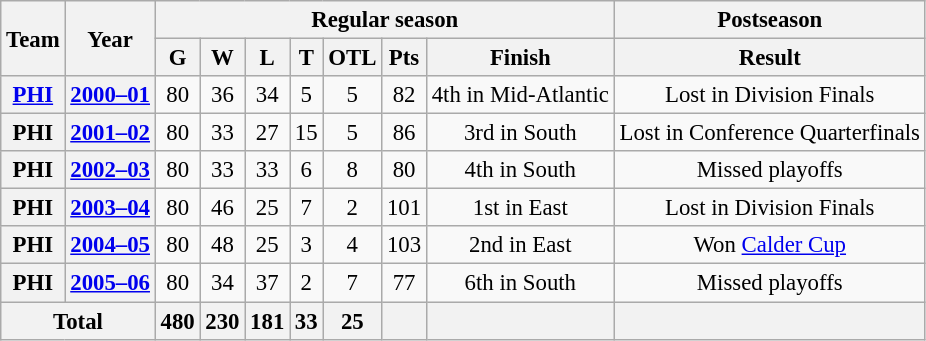<table class="wikitable" style="font-size: 95%; text-align:center;">
<tr>
<th rowspan="2">Team</th>
<th rowspan="2">Year</th>
<th colspan="7">Regular season</th>
<th>Postseason</th>
</tr>
<tr>
<th>G</th>
<th>W</th>
<th>L</th>
<th>T</th>
<th>OTL</th>
<th>Pts</th>
<th>Finish</th>
<th>Result</th>
</tr>
<tr>
<th><a href='#'>PHI</a></th>
<th><a href='#'>2000–01</a></th>
<td>80</td>
<td>36</td>
<td>34</td>
<td>5</td>
<td>5</td>
<td>82</td>
<td>4th in Mid-Atlantic</td>
<td>Lost in Division Finals</td>
</tr>
<tr>
<th>PHI</th>
<th><a href='#'>2001–02</a></th>
<td>80</td>
<td>33</td>
<td>27</td>
<td>15</td>
<td>5</td>
<td>86</td>
<td>3rd in South</td>
<td>Lost in Conference Quarterfinals</td>
</tr>
<tr>
<th>PHI</th>
<th><a href='#'>2002–03</a></th>
<td>80</td>
<td>33</td>
<td>33</td>
<td>6</td>
<td>8</td>
<td>80</td>
<td>4th in South</td>
<td>Missed playoffs</td>
</tr>
<tr>
<th>PHI</th>
<th><a href='#'>2003–04</a></th>
<td>80</td>
<td>46</td>
<td>25</td>
<td>7</td>
<td>2</td>
<td>101</td>
<td>1st in East</td>
<td>Lost in Division Finals</td>
</tr>
<tr>
<th>PHI</th>
<th><a href='#'>2004–05</a></th>
<td>80</td>
<td>48</td>
<td>25</td>
<td>3</td>
<td>4</td>
<td>103</td>
<td>2nd in East</td>
<td>Won <a href='#'>Calder Cup</a></td>
</tr>
<tr>
<th>PHI</th>
<th><a href='#'>2005–06</a></th>
<td>80</td>
<td>34</td>
<td>37</td>
<td>2</td>
<td>7</td>
<td>77</td>
<td>6th in South</td>
<td>Missed playoffs</td>
</tr>
<tr>
<th colspan="2">Total</th>
<th>480</th>
<th>230</th>
<th>181</th>
<th>33</th>
<th>25</th>
<th></th>
<th></th>
<th></th>
</tr>
</table>
